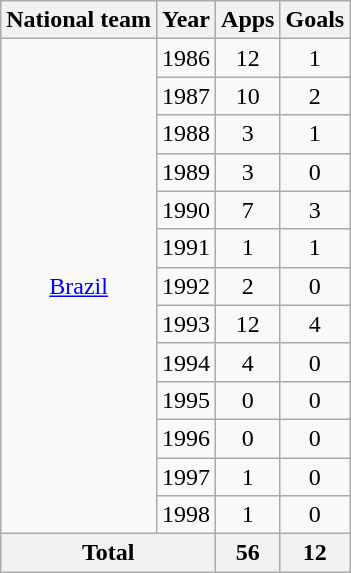<table class="wikitable" style="text-align:center">
<tr>
<th>National team</th>
<th>Year</th>
<th>Apps</th>
<th>Goals</th>
</tr>
<tr>
<td rowspan="13"><a href='#'>Brazil</a></td>
<td>1986</td>
<td>12</td>
<td>1</td>
</tr>
<tr>
<td>1987</td>
<td>10</td>
<td>2</td>
</tr>
<tr>
<td>1988</td>
<td>3</td>
<td>1</td>
</tr>
<tr>
<td>1989</td>
<td>3</td>
<td>0</td>
</tr>
<tr>
<td>1990</td>
<td>7</td>
<td>3</td>
</tr>
<tr>
<td>1991</td>
<td>1</td>
<td>1</td>
</tr>
<tr>
<td>1992</td>
<td>2</td>
<td>0</td>
</tr>
<tr>
<td>1993</td>
<td>12</td>
<td>4</td>
</tr>
<tr>
<td>1994</td>
<td>4</td>
<td>0</td>
</tr>
<tr>
<td>1995</td>
<td>0</td>
<td>0</td>
</tr>
<tr>
<td>1996</td>
<td>0</td>
<td>0</td>
</tr>
<tr>
<td>1997</td>
<td>1</td>
<td>0</td>
</tr>
<tr>
<td>1998</td>
<td>1</td>
<td>0</td>
</tr>
<tr>
<th colspan="2">Total</th>
<th>56</th>
<th>12</th>
</tr>
</table>
